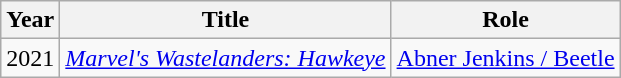<table class="wikitable">
<tr>
<th>Year</th>
<th>Title</th>
<th>Role</th>
</tr>
<tr>
<td>2021</td>
<td><em><a href='#'>Marvel's Wastelanders: Hawkeye</a></em></td>
<td><a href='#'>Abner Jenkins / Beetle</a></td>
</tr>
</table>
